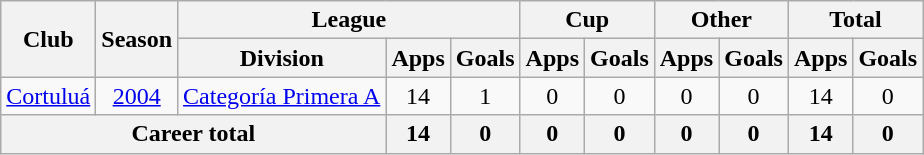<table class="wikitable" style="text-align: center">
<tr>
<th rowspan="2">Club</th>
<th rowspan="2">Season</th>
<th colspan="3">League</th>
<th colspan="2">Cup</th>
<th colspan="2">Other</th>
<th colspan="2">Total</th>
</tr>
<tr>
<th>Division</th>
<th>Apps</th>
<th>Goals</th>
<th>Apps</th>
<th>Goals</th>
<th>Apps</th>
<th>Goals</th>
<th>Apps</th>
<th>Goals</th>
</tr>
<tr>
<td><a href='#'>Cortuluá</a></td>
<td><a href='#'>2004</a></td>
<td><a href='#'>Categoría Primera A</a></td>
<td>14</td>
<td>1</td>
<td>0</td>
<td>0</td>
<td>0</td>
<td>0</td>
<td>14</td>
<td>0</td>
</tr>
<tr>
<th colspan="3"><strong>Career total</strong></th>
<th>14</th>
<th>0</th>
<th>0</th>
<th>0</th>
<th>0</th>
<th>0</th>
<th>14</th>
<th>0</th>
</tr>
</table>
